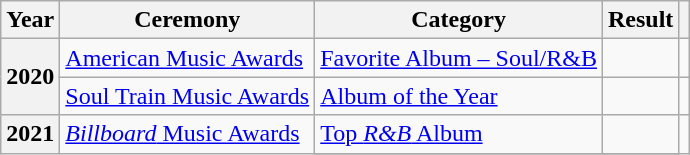<table class="wikitable sortable plainrowheaders">
<tr>
<th scope="col">Year</th>
<th scope="col">Ceremony</th>
<th scope="col">Category</th>
<th scope="col">Result</th>
<th scope="col" class="unsortable"></th>
</tr>
<tr>
<th scope="row" rowspan="2">2020</th>
<td rowspan="1"><a href='#'>American Music Awards</a></td>
<td><a href='#'>Favorite Album – Soul/R&B</a></td>
<td></td>
<td rowspan="1"></td>
</tr>
<tr>
<td><a href='#'>Soul Train Music Awards</a></td>
<td><a href='#'>Album of the Year</a></td>
<td></td>
<td></td>
</tr>
<tr>
<th scope="row" rowspan="7">2021</th>
<td rowspan="2"><a href='#'><em>Billboard</em> Music Awards</a></td>
<td><a href='#'>Top <em>R&B</em> Album</a></td>
<td></td>
<td rowspan="2"></td>
</tr>
<tr>
</tr>
</table>
